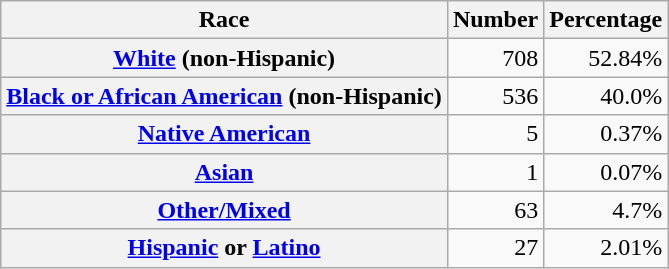<table class="wikitable" style="text-align:right">
<tr>
<th scope="col">Race</th>
<th scope="col">Number</th>
<th scope="col">Percentage</th>
</tr>
<tr>
<th scope="row"><a href='#'>White</a> (non-Hispanic)</th>
<td>708</td>
<td>52.84%</td>
</tr>
<tr>
<th scope="row"><a href='#'>Black or African American</a> (non-Hispanic)</th>
<td>536</td>
<td>40.0%</td>
</tr>
<tr>
<th scope="row"><a href='#'>Native American</a></th>
<td>5</td>
<td>0.37%</td>
</tr>
<tr>
<th scope="row"><a href='#'>Asian</a></th>
<td>1</td>
<td>0.07%</td>
</tr>
<tr>
<th scope="row"><a href='#'>Other/Mixed</a></th>
<td>63</td>
<td>4.7%</td>
</tr>
<tr>
<th scope="row"><a href='#'>Hispanic</a> or <a href='#'>Latino</a></th>
<td>27</td>
<td>2.01%</td>
</tr>
</table>
